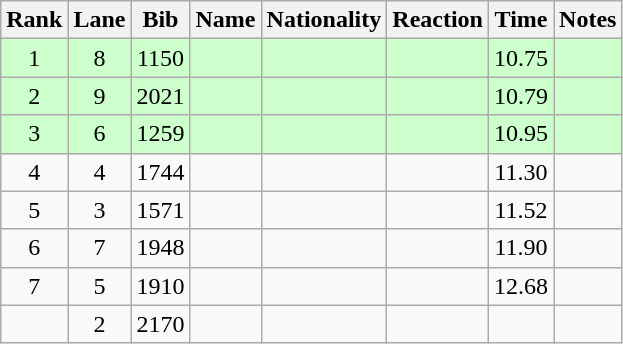<table class="wikitable sortable" style="text-align:center">
<tr>
<th>Rank</th>
<th>Lane</th>
<th>Bib</th>
<th>Name</th>
<th>Nationality</th>
<th>Reaction</th>
<th>Time</th>
<th>Notes</th>
</tr>
<tr bgcolor=ccffcc>
<td>1</td>
<td>8</td>
<td>1150</td>
<td align=left></td>
<td align=left></td>
<td></td>
<td>10.75</td>
<td><strong></strong></td>
</tr>
<tr bgcolor=ccffcc>
<td>2</td>
<td>9</td>
<td>2021</td>
<td align=left></td>
<td align=left></td>
<td></td>
<td>10.79</td>
<td><strong></strong></td>
</tr>
<tr bgcolor=ccffcc>
<td>3</td>
<td>6</td>
<td>1259</td>
<td align=left></td>
<td align=left></td>
<td></td>
<td>10.95</td>
<td><strong></strong></td>
</tr>
<tr>
<td>4</td>
<td>4</td>
<td>1744</td>
<td align=left></td>
<td align=left></td>
<td></td>
<td>11.30</td>
<td></td>
</tr>
<tr>
<td>5</td>
<td>3</td>
<td>1571</td>
<td align=left></td>
<td align=left></td>
<td></td>
<td>11.52</td>
<td></td>
</tr>
<tr>
<td>6</td>
<td>7</td>
<td>1948</td>
<td align=left></td>
<td align=left></td>
<td></td>
<td>11.90</td>
<td></td>
</tr>
<tr>
<td>7</td>
<td>5</td>
<td>1910</td>
<td align=left></td>
<td align=left></td>
<td></td>
<td>12.68</td>
<td></td>
</tr>
<tr>
<td></td>
<td>2</td>
<td>2170</td>
<td align=left></td>
<td align=left></td>
<td></td>
<td></td>
<td><strong></strong></td>
</tr>
</table>
